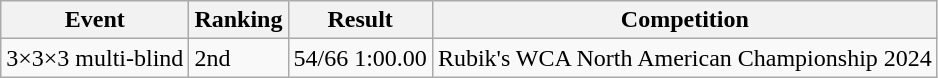<table class="wikitable">
<tr>
<th>Event</th>
<th>Ranking</th>
<th>Result</th>
<th>Competition</th>
</tr>
<tr>
<td>3×3×3 multi-blind</td>
<td>2nd</td>
<td>54/66 1:00.00</td>
<td>Rubik's WCA North American Championship 2024</td>
</tr>
</table>
